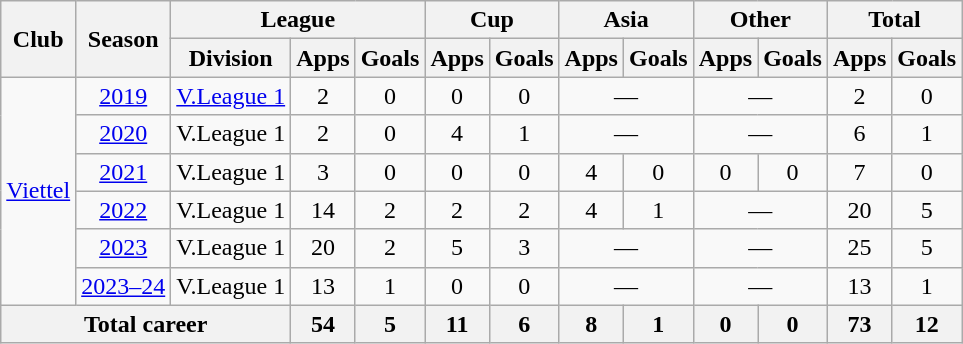<table class="wikitable" style="text-align: center;">
<tr>
<th rowspan="2">Club</th>
<th rowspan="2">Season</th>
<th colspan="3">League</th>
<th colspan="2">Cup</th>
<th colspan="2">Asia</th>
<th colspan="2">Other</th>
<th colspan="2">Total</th>
</tr>
<tr>
<th>Division</th>
<th>Apps</th>
<th>Goals</th>
<th>Apps</th>
<th>Goals</th>
<th>Apps</th>
<th>Goals</th>
<th>Apps</th>
<th>Goals</th>
<th>Apps</th>
<th>Goals</th>
</tr>
<tr>
<td rowspan=6><a href='#'>Viettel</a></td>
<td><a href='#'>2019</a></td>
<td><a href='#'>V.League 1</a></td>
<td>2</td>
<td>0</td>
<td>0</td>
<td>0</td>
<td colspan=2>—</td>
<td colspan=2>—</td>
<td>2</td>
<td>0</td>
</tr>
<tr>
<td><a href='#'>2020</a></td>
<td>V.League 1</td>
<td>2</td>
<td>0</td>
<td>4</td>
<td>1</td>
<td colspan=2>—</td>
<td colspan=2>—</td>
<td>6</td>
<td>1</td>
</tr>
<tr>
<td><a href='#'>2021</a></td>
<td>V.League 1</td>
<td>3</td>
<td>0</td>
<td>0</td>
<td>0</td>
<td>4</td>
<td>0</td>
<td>0</td>
<td>0</td>
<td>7</td>
<td>0</td>
</tr>
<tr>
<td><a href='#'>2022</a></td>
<td>V.League 1</td>
<td>14</td>
<td>2</td>
<td>2</td>
<td>2</td>
<td>4</td>
<td>1</td>
<td colspan=2>—</td>
<td>20</td>
<td>5</td>
</tr>
<tr>
<td><a href='#'>2023</a></td>
<td>V.League 1</td>
<td>20</td>
<td>2</td>
<td>5</td>
<td>3</td>
<td colspan=2>—</td>
<td colspan=2>—</td>
<td>25</td>
<td>5</td>
</tr>
<tr>
<td><a href='#'>2023–24</a></td>
<td>V.League 1</td>
<td>13</td>
<td>1</td>
<td>0</td>
<td>0</td>
<td colspan=2>—</td>
<td colspan=2>—</td>
<td>13</td>
<td>1</td>
</tr>
<tr>
<th colspan=3>Total career</th>
<th>54</th>
<th>5</th>
<th>11</th>
<th>6</th>
<th>8</th>
<th>1</th>
<th>0</th>
<th>0</th>
<th>73</th>
<th>12</th>
</tr>
</table>
